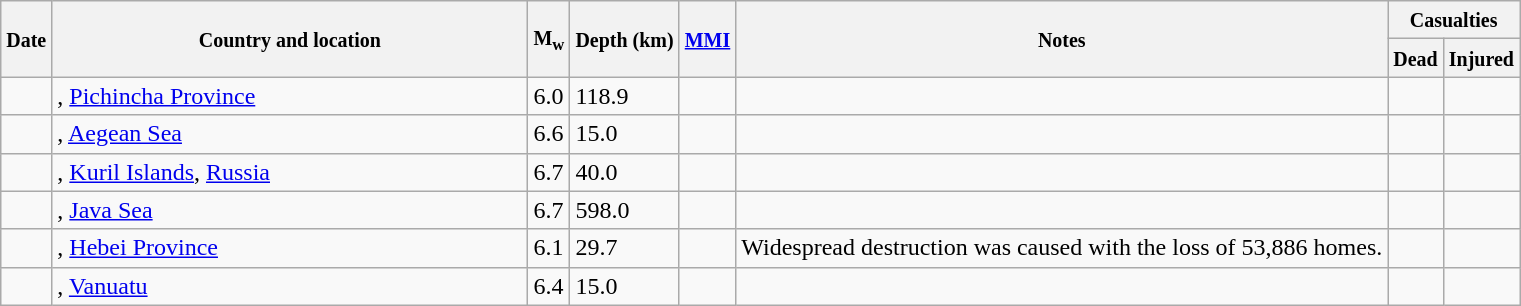<table class="wikitable sortable sort-under" style="border:1px black; margin-left:1em;">
<tr>
<th rowspan="2"><small>Date</small></th>
<th rowspan="2" style="width: 310px"><small>Country and location</small></th>
<th rowspan="2"><small>M<sub>w</sub></small></th>
<th rowspan="2"><small>Depth (km)</small></th>
<th rowspan="2"><small><a href='#'>MMI</a></small></th>
<th rowspan="2" class="unsortable"><small>Notes</small></th>
<th colspan="2"><small>Casualties</small></th>
</tr>
<tr>
<th><small>Dead</small></th>
<th><small>Injured</small></th>
</tr>
<tr>
<td></td>
<td>, <a href='#'>Pichincha Province</a></td>
<td>6.0</td>
<td>118.9</td>
<td></td>
<td></td>
<td></td>
<td></td>
</tr>
<tr>
<td></td>
<td>, <a href='#'>Aegean Sea</a></td>
<td>6.6</td>
<td>15.0</td>
<td></td>
<td></td>
<td></td>
<td></td>
</tr>
<tr>
<td></td>
<td>, <a href='#'>Kuril Islands</a>, <a href='#'>Russia</a></td>
<td>6.7</td>
<td>40.0</td>
<td></td>
<td></td>
<td></td>
<td></td>
</tr>
<tr>
<td></td>
<td>, <a href='#'>Java Sea</a></td>
<td>6.7</td>
<td>598.0</td>
<td></td>
<td></td>
<td></td>
<td></td>
</tr>
<tr>
<td></td>
<td>, <a href='#'>Hebei Province</a></td>
<td>6.1</td>
<td>29.7</td>
<td></td>
<td>Widespread destruction was caused with the loss of 53,886 homes.</td>
<td></td>
<td></td>
</tr>
<tr>
<td></td>
<td>, <a href='#'>Vanuatu</a></td>
<td>6.4</td>
<td>15.0</td>
<td></td>
<td></td>
<td></td>
<td></td>
</tr>
</table>
